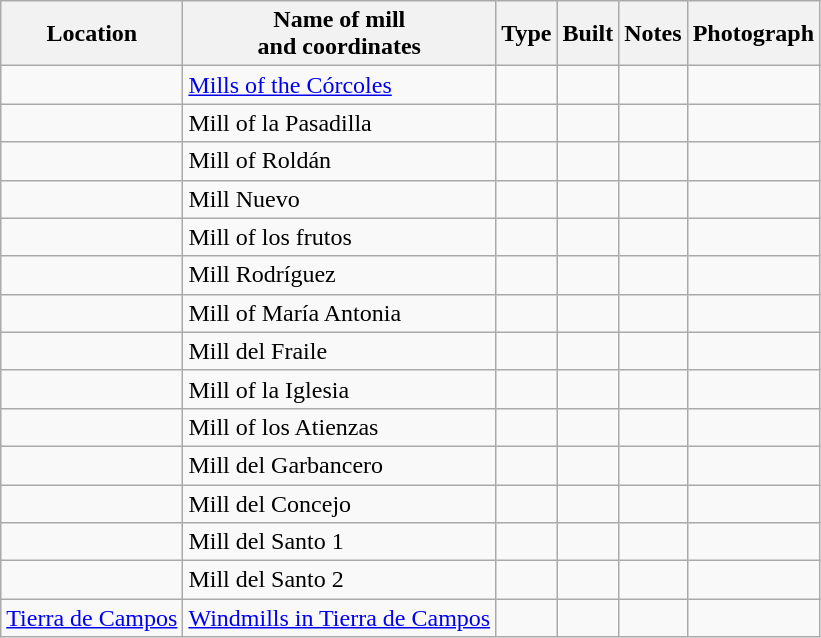<table class="wikitable">
<tr>
<th>Location</th>
<th>Name of mill<br>and coordinates</th>
<th>Type</th>
<th>Built</th>
<th>Notes</th>
<th>Photograph</th>
</tr>
<tr>
<td></td>
<td><a href='#'>Mills of the Córcoles</a></td>
<td></td>
<td></td>
<td></td>
<td></td>
</tr>
<tr>
<td></td>
<td>Mill of la Pasadilla</td>
<td></td>
<td></td>
<td></td>
<td></td>
</tr>
<tr>
<td></td>
<td>Mill of Roldán</td>
<td></td>
<td></td>
<td></td>
<td></td>
</tr>
<tr>
<td></td>
<td>Mill Nuevo</td>
<td></td>
<td></td>
<td></td>
<td></td>
</tr>
<tr>
<td></td>
<td>Mill of los frutos</td>
<td></td>
<td></td>
<td></td>
<td></td>
</tr>
<tr>
<td></td>
<td>Mill Rodríguez</td>
<td></td>
<td></td>
<td></td>
<td></td>
</tr>
<tr>
<td></td>
<td>Mill of María Antonia</td>
<td></td>
<td></td>
<td></td>
<td></td>
</tr>
<tr>
<td></td>
<td>Mill del Fraile</td>
<td></td>
<td></td>
<td></td>
<td></td>
</tr>
<tr>
<td></td>
<td>Mill of la Iglesia</td>
<td></td>
<td></td>
<td></td>
<td></td>
</tr>
<tr>
<td></td>
<td>Mill of los Atienzas</td>
<td></td>
<td></td>
<td></td>
<td></td>
</tr>
<tr>
<td></td>
<td>Mill del Garbancero</td>
<td></td>
<td></td>
<td></td>
<td></td>
</tr>
<tr>
<td></td>
<td>Mill del Concejo</td>
<td></td>
<td></td>
<td></td>
<td></td>
</tr>
<tr>
<td></td>
<td>Mill del Santo 1</td>
<td></td>
<td></td>
<td></td>
<td></td>
</tr>
<tr>
<td></td>
<td>Mill del Santo 2</td>
<td></td>
<td></td>
<td></td>
<td></td>
</tr>
<tr>
<td><a href='#'>Tierra de Campos</a></td>
<td><a href='#'>Windmills in Tierra de Campos</a></td>
<td></td>
<td></td>
<td></td>
<td></td>
</tr>
</table>
